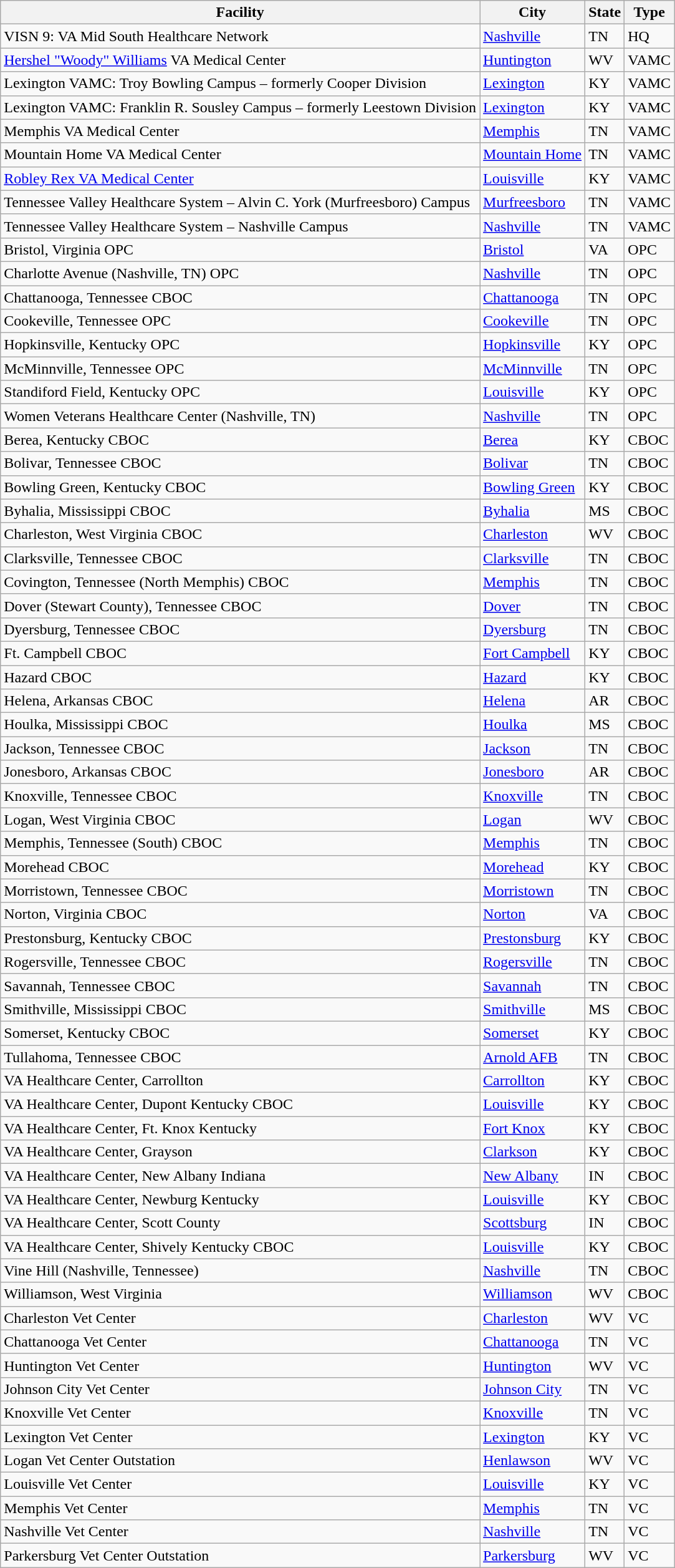<table id="VISN9" class="wikitable sortable">
<tr>
<th>Facility</th>
<th>City</th>
<th>State</th>
<th>Type</th>
</tr>
<tr>
<td>VISN 9: VA Mid South Healthcare Network</td>
<td><a href='#'>Nashville</a></td>
<td>TN</td>
<td>HQ</td>
</tr>
<tr>
<td><a href='#'>Hershel "Woody" Williams</a> VA Medical Center</td>
<td><a href='#'>Huntington</a></td>
<td>WV</td>
<td>VAMC</td>
</tr>
<tr>
<td>Lexington VAMC: Troy Bowling Campus – formerly Cooper Division</td>
<td><a href='#'>Lexington</a></td>
<td>KY</td>
<td>VAMC</td>
</tr>
<tr>
<td>Lexington VAMC: Franklin R. Sousley Campus – formerly Leestown Division</td>
<td><a href='#'>Lexington</a></td>
<td>KY</td>
<td>VAMC</td>
</tr>
<tr>
<td>Memphis VA Medical Center</td>
<td><a href='#'>Memphis</a></td>
<td>TN</td>
<td>VAMC</td>
</tr>
<tr>
<td>Mountain Home VA Medical Center</td>
<td><a href='#'>Mountain Home</a></td>
<td>TN</td>
<td>VAMC</td>
</tr>
<tr>
<td><a href='#'>Robley Rex VA Medical Center</a></td>
<td><a href='#'>Louisville</a></td>
<td>KY</td>
<td>VAMC</td>
</tr>
<tr>
<td>Tennessee Valley Healthcare System – Alvin C. York (Murfreesboro) Campus</td>
<td><a href='#'>Murfreesboro</a></td>
<td>TN</td>
<td>VAMC</td>
</tr>
<tr>
<td>Tennessee Valley Healthcare System – Nashville Campus</td>
<td><a href='#'>Nashville</a></td>
<td>TN</td>
<td>VAMC</td>
</tr>
<tr>
<td>Bristol, Virginia OPC</td>
<td><a href='#'>Bristol</a></td>
<td>VA</td>
<td>OPC</td>
</tr>
<tr>
<td>Charlotte Avenue (Nashville, TN) OPC</td>
<td><a href='#'>Nashville</a></td>
<td>TN</td>
<td>OPC</td>
</tr>
<tr>
<td>Chattanooga, Tennessee CBOC</td>
<td><a href='#'>Chattanooga</a></td>
<td>TN</td>
<td>OPC</td>
</tr>
<tr>
<td>Cookeville, Tennessee OPC</td>
<td><a href='#'>Cookeville</a></td>
<td>TN</td>
<td>OPC</td>
</tr>
<tr>
<td>Hopkinsville, Kentucky OPC</td>
<td><a href='#'>Hopkinsville</a></td>
<td>KY</td>
<td>OPC</td>
</tr>
<tr>
<td>McMinnville, Tennessee OPC</td>
<td><a href='#'>McMinnville</a></td>
<td>TN</td>
<td>OPC</td>
</tr>
<tr>
<td>Standiford Field, Kentucky OPC</td>
<td><a href='#'>Louisville</a></td>
<td>KY</td>
<td>OPC</td>
</tr>
<tr>
<td>Women Veterans Healthcare Center (Nashville, TN)</td>
<td><a href='#'>Nashville</a></td>
<td>TN</td>
<td>OPC</td>
</tr>
<tr>
<td>Berea, Kentucky CBOC</td>
<td><a href='#'>Berea</a></td>
<td>KY</td>
<td>CBOC</td>
</tr>
<tr>
<td>Bolivar, Tennessee CBOC</td>
<td><a href='#'>Bolivar</a></td>
<td>TN</td>
<td>CBOC</td>
</tr>
<tr>
<td>Bowling Green, Kentucky CBOC</td>
<td><a href='#'>Bowling Green</a></td>
<td>KY</td>
<td>CBOC</td>
</tr>
<tr>
<td>Byhalia, Mississippi CBOC</td>
<td><a href='#'>Byhalia</a></td>
<td>MS</td>
<td>CBOC</td>
</tr>
<tr>
<td>Charleston, West Virginia CBOC</td>
<td><a href='#'>Charleston</a></td>
<td>WV</td>
<td>CBOC</td>
</tr>
<tr>
<td>Clarksville, Tennessee CBOC</td>
<td><a href='#'>Clarksville</a></td>
<td>TN</td>
<td>CBOC</td>
</tr>
<tr>
<td>Covington, Tennessee (North Memphis) CBOC</td>
<td><a href='#'>Memphis</a></td>
<td>TN</td>
<td>CBOC</td>
</tr>
<tr>
<td>Dover (Stewart County), Tennessee CBOC</td>
<td><a href='#'>Dover</a></td>
<td>TN</td>
<td>CBOC</td>
</tr>
<tr>
<td>Dyersburg, Tennessee CBOC</td>
<td><a href='#'>Dyersburg</a></td>
<td>TN</td>
<td>CBOC</td>
</tr>
<tr>
<td>Ft. Campbell CBOC</td>
<td><a href='#'>Fort Campbell</a></td>
<td>KY</td>
<td>CBOC</td>
</tr>
<tr>
<td>Hazard CBOC</td>
<td><a href='#'>Hazard</a></td>
<td>KY</td>
<td>CBOC</td>
</tr>
<tr>
<td>Helena, Arkansas CBOC</td>
<td><a href='#'>Helena</a></td>
<td>AR</td>
<td>CBOC</td>
</tr>
<tr>
<td>Houlka, Mississippi CBOC</td>
<td><a href='#'>Houlka</a></td>
<td>MS</td>
<td>CBOC</td>
</tr>
<tr>
<td>Jackson, Tennessee CBOC</td>
<td><a href='#'>Jackson</a></td>
<td>TN</td>
<td>CBOC</td>
</tr>
<tr>
<td>Jonesboro, Arkansas CBOC</td>
<td><a href='#'>Jonesboro</a></td>
<td>AR</td>
<td>CBOC</td>
</tr>
<tr>
<td>Knoxville, Tennessee CBOC</td>
<td><a href='#'>Knoxville</a></td>
<td>TN</td>
<td>CBOC</td>
</tr>
<tr>
<td>Logan, West Virginia CBOC</td>
<td><a href='#'>Logan</a></td>
<td>WV</td>
<td>CBOC</td>
</tr>
<tr>
<td>Memphis, Tennessee (South) CBOC</td>
<td><a href='#'>Memphis</a></td>
<td>TN</td>
<td>CBOC</td>
</tr>
<tr>
<td>Morehead CBOC</td>
<td><a href='#'>Morehead</a></td>
<td>KY</td>
<td>CBOC</td>
</tr>
<tr>
<td>Morristown, Tennessee CBOC</td>
<td><a href='#'>Morristown</a></td>
<td>TN</td>
<td>CBOC</td>
</tr>
<tr>
<td>Norton, Virginia CBOC</td>
<td><a href='#'>Norton</a></td>
<td>VA</td>
<td>CBOC</td>
</tr>
<tr>
<td>Prestonsburg, Kentucky CBOC</td>
<td><a href='#'>Prestonsburg</a></td>
<td>KY</td>
<td>CBOC</td>
</tr>
<tr>
<td>Rogersville, Tennessee CBOC</td>
<td><a href='#'>Rogersville</a></td>
<td>TN</td>
<td>CBOC</td>
</tr>
<tr>
<td>Savannah, Tennessee CBOC</td>
<td><a href='#'>Savannah</a></td>
<td>TN</td>
<td>CBOC</td>
</tr>
<tr>
<td>Smithville, Mississippi CBOC</td>
<td><a href='#'>Smithville</a></td>
<td>MS</td>
<td>CBOC</td>
</tr>
<tr>
<td>Somerset, Kentucky CBOC</td>
<td><a href='#'>Somerset</a></td>
<td>KY</td>
<td>CBOC</td>
</tr>
<tr>
<td>Tullahoma, Tennessee CBOC</td>
<td><a href='#'>Arnold AFB</a></td>
<td>TN</td>
<td>CBOC</td>
</tr>
<tr>
<td>VA Healthcare Center, Carrollton</td>
<td><a href='#'>Carrollton</a></td>
<td>KY</td>
<td>CBOC</td>
</tr>
<tr>
<td>VA Healthcare Center, Dupont Kentucky CBOC</td>
<td><a href='#'>Louisville</a></td>
<td>KY</td>
<td>CBOC</td>
</tr>
<tr>
<td>VA Healthcare Center, Ft. Knox Kentucky</td>
<td><a href='#'>Fort Knox</a></td>
<td>KY</td>
<td>CBOC</td>
</tr>
<tr>
<td>VA Healthcare Center, Grayson</td>
<td><a href='#'>Clarkson</a></td>
<td>KY</td>
<td>CBOC</td>
</tr>
<tr>
<td>VA Healthcare Center, New Albany Indiana</td>
<td><a href='#'>New Albany</a></td>
<td>IN</td>
<td>CBOC</td>
</tr>
<tr>
<td>VA Healthcare Center, Newburg Kentucky</td>
<td><a href='#'>Louisville</a></td>
<td>KY</td>
<td>CBOC</td>
</tr>
<tr>
<td>VA Healthcare Center, Scott County</td>
<td><a href='#'>Scottsburg</a></td>
<td>IN</td>
<td>CBOC</td>
</tr>
<tr>
<td>VA Healthcare Center, Shively Kentucky CBOC</td>
<td><a href='#'>Louisville</a></td>
<td>KY</td>
<td>CBOC</td>
</tr>
<tr>
<td>Vine Hill (Nashville, Tennessee)</td>
<td><a href='#'>Nashville</a></td>
<td>TN</td>
<td>CBOC</td>
</tr>
<tr>
<td>Williamson, West Virginia</td>
<td><a href='#'>Williamson</a></td>
<td>WV</td>
<td>CBOC</td>
</tr>
<tr>
<td>Charleston Vet Center</td>
<td><a href='#'>Charleston</a></td>
<td>WV</td>
<td>VC</td>
</tr>
<tr>
<td>Chattanooga Vet Center</td>
<td><a href='#'>Chattanooga</a></td>
<td>TN</td>
<td>VC</td>
</tr>
<tr>
<td>Huntington Vet Center</td>
<td><a href='#'>Huntington</a></td>
<td>WV</td>
<td>VC</td>
</tr>
<tr>
<td>Johnson City Vet Center</td>
<td><a href='#'>Johnson City</a></td>
<td>TN</td>
<td>VC</td>
</tr>
<tr>
<td>Knoxville Vet Center</td>
<td><a href='#'>Knoxville</a></td>
<td>TN</td>
<td>VC</td>
</tr>
<tr>
<td>Lexington Vet Center</td>
<td><a href='#'>Lexington</a></td>
<td>KY</td>
<td>VC</td>
</tr>
<tr>
<td>Logan Vet Center Outstation</td>
<td><a href='#'>Henlawson</a></td>
<td>WV</td>
<td>VC</td>
</tr>
<tr>
<td>Louisville Vet Center</td>
<td><a href='#'>Louisville</a></td>
<td>KY</td>
<td>VC</td>
</tr>
<tr>
<td>Memphis Vet Center</td>
<td><a href='#'>Memphis</a></td>
<td>TN</td>
<td>VC</td>
</tr>
<tr>
<td>Nashville Vet Center</td>
<td><a href='#'>Nashville</a></td>
<td>TN</td>
<td>VC</td>
</tr>
<tr>
<td>Parkersburg Vet Center Outstation</td>
<td><a href='#'>Parkersburg</a></td>
<td>WV</td>
<td>VC</td>
</tr>
</table>
